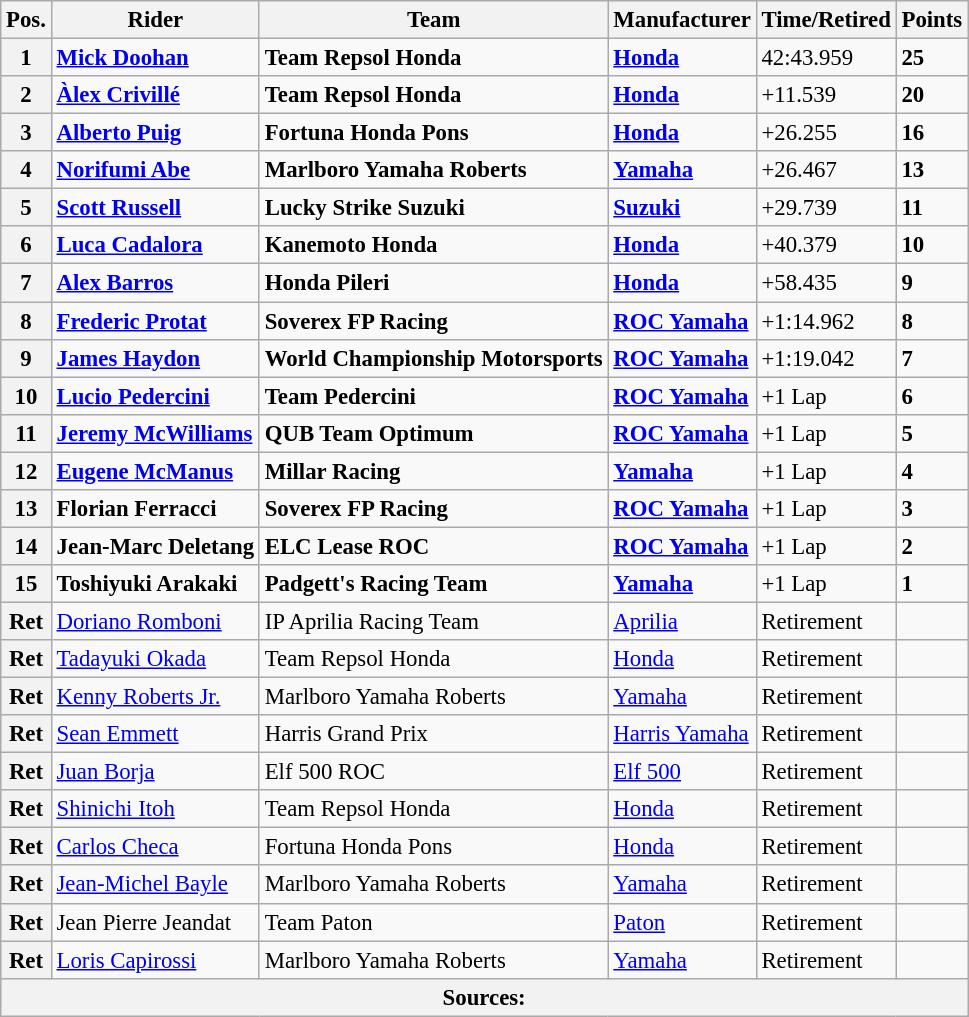<table class="wikitable" style="font-size: 95%;">
<tr>
<th>Pos.</th>
<th>Rider</th>
<th>Team</th>
<th>Manufacturer</th>
<th>Time/Retired</th>
<th>Points</th>
</tr>
<tr>
<th>1</th>
<td> <strong><a href='#'>Mick Doohan</a></strong></td>
<td><strong>Team Repsol Honda</strong></td>
<td><strong><a href='#'>Honda</a></strong></td>
<td>42:43.959</td>
<td><strong>25</strong></td>
</tr>
<tr>
<th>2</th>
<td> <strong><a href='#'>Àlex Crivillé</a></strong></td>
<td><strong>Team Repsol Honda</strong></td>
<td><strong><a href='#'>Honda</a></strong></td>
<td>+11.539</td>
<td><strong>20</strong></td>
</tr>
<tr>
<th>3</th>
<td> <strong><a href='#'>Alberto Puig</a></strong></td>
<td><strong>Fortuna Honda Pons</strong></td>
<td><strong><a href='#'>Honda</a></strong></td>
<td>+26.255</td>
<td><strong>16</strong></td>
</tr>
<tr>
<th>4</th>
<td> <strong><a href='#'>Norifumi Abe</a></strong></td>
<td><strong>Marlboro Yamaha Roberts</strong></td>
<td><strong><a href='#'>Yamaha</a></strong></td>
<td>+26.467</td>
<td><strong>13</strong></td>
</tr>
<tr>
<th>5</th>
<td> <strong><a href='#'>Scott Russell</a></strong></td>
<td><strong>Lucky Strike Suzuki</strong></td>
<td><strong><a href='#'>Suzuki</a></strong></td>
<td>+29.739</td>
<td><strong>11</strong></td>
</tr>
<tr>
<th>6</th>
<td> <strong><a href='#'>Luca Cadalora</a></strong></td>
<td><strong>Kanemoto Honda</strong></td>
<td><strong><a href='#'>Honda</a></strong></td>
<td>+40.379</td>
<td><strong>10</strong></td>
</tr>
<tr>
<th>7</th>
<td> <strong><a href='#'>Alex Barros</a></strong></td>
<td><strong>Honda Pileri</strong></td>
<td><strong><a href='#'>Honda</a></strong></td>
<td>+58.435</td>
<td><strong>9</strong></td>
</tr>
<tr>
<th>8</th>
<td> <strong><a href='#'>Frederic Protat</a></strong></td>
<td><strong>Soverex FP Racing</strong></td>
<td><strong><a href='#'>ROC Yamaha</a></strong></td>
<td>+1:14.962</td>
<td><strong>8</strong></td>
</tr>
<tr>
<th>9</th>
<td> <strong><a href='#'>James Haydon</a></strong></td>
<td><strong>World Championship Motorsports</strong></td>
<td><strong><a href='#'>ROC Yamaha</a></strong></td>
<td>+1:19.042</td>
<td><strong>7</strong></td>
</tr>
<tr>
<th>10</th>
<td> <strong><a href='#'>Lucio Pedercini</a></strong></td>
<td><strong>Team Pedercini</strong></td>
<td><strong><a href='#'>ROC Yamaha</a></strong></td>
<td>+1 Lap</td>
<td><strong>6</strong></td>
</tr>
<tr>
<th>11</th>
<td> <strong><a href='#'>Jeremy McWilliams</a></strong></td>
<td><strong>QUB Team Optimum</strong></td>
<td><strong><a href='#'>ROC Yamaha</a></strong></td>
<td>+1 Lap</td>
<td><strong>5</strong></td>
</tr>
<tr>
<th>12</th>
<td> <strong><a href='#'>Eugene McManus</a></strong></td>
<td><strong>Millar Racing</strong></td>
<td><strong><a href='#'>Yamaha</a></strong></td>
<td>+1 Lap</td>
<td><strong>4</strong></td>
</tr>
<tr>
<th>13</th>
<td> <strong>Florian Ferracci</strong></td>
<td><strong>Soverex FP Racing</strong></td>
<td><strong><a href='#'>ROC Yamaha</a></strong></td>
<td>+1 Lap</td>
<td><strong>3</strong></td>
</tr>
<tr>
<th>14</th>
<td> <strong>Jean-Marc Deletang</strong></td>
<td><strong>ELC Lease ROC</strong></td>
<td><strong><a href='#'>ROC Yamaha</a></strong></td>
<td>+1 Lap</td>
<td><strong>2</strong></td>
</tr>
<tr>
<th>15</th>
<td> <strong>Toshiyuki Arakaki</strong></td>
<td><strong>Padgett's Racing Team</strong></td>
<td><strong><a href='#'>Yamaha</a></strong></td>
<td>+1 Lap</td>
<td><strong>1</strong></td>
</tr>
<tr>
<th>Ret</th>
<td> <a href='#'>Doriano Romboni</a></td>
<td>IP Aprilia Racing Team</td>
<td><a href='#'>Aprilia</a></td>
<td>Retirement</td>
<td></td>
</tr>
<tr>
<th>Ret</th>
<td> <a href='#'>Tadayuki Okada</a></td>
<td>Team Repsol Honda</td>
<td><a href='#'>Honda</a></td>
<td>Retirement</td>
<td></td>
</tr>
<tr>
<th>Ret</th>
<td> <a href='#'>Kenny Roberts Jr.</a></td>
<td>Marlboro Yamaha Roberts</td>
<td><a href='#'>Yamaha</a></td>
<td>Retirement</td>
<td></td>
</tr>
<tr>
<th>Ret</th>
<td> <a href='#'>Sean Emmett</a></td>
<td>Harris Grand Prix</td>
<td><a href='#'>Harris Yamaha</a></td>
<td>Retirement</td>
<td></td>
</tr>
<tr>
<th>Ret</th>
<td> <a href='#'>Juan Borja</a></td>
<td>Elf 500 ROC</td>
<td><a href='#'>Elf 500</a></td>
<td>Retirement</td>
<td></td>
</tr>
<tr>
<th>Ret</th>
<td> <a href='#'>Shinichi Itoh</a></td>
<td>Team Repsol Honda</td>
<td><a href='#'>Honda</a></td>
<td>Retirement</td>
<td></td>
</tr>
<tr>
<th>Ret</th>
<td> <a href='#'>Carlos Checa</a></td>
<td>Fortuna Honda Pons</td>
<td><a href='#'>Honda</a></td>
<td>Retirement</td>
<td></td>
</tr>
<tr>
<th>Ret</th>
<td> <a href='#'>Jean-Michel Bayle</a></td>
<td>Marlboro Yamaha Roberts</td>
<td><a href='#'>Yamaha</a></td>
<td>Retirement</td>
<td></td>
</tr>
<tr>
<th>Ret</th>
<td> Jean Pierre Jeandat</td>
<td>Team Paton</td>
<td><a href='#'>Paton</a></td>
<td>Retirement</td>
<td></td>
</tr>
<tr>
<th>Ret</th>
<td> <a href='#'>Loris Capirossi</a></td>
<td>Marlboro Yamaha Roberts</td>
<td><a href='#'>Yamaha</a></td>
<td>Retirement</td>
<td></td>
</tr>
<tr>
<th colspan=8>Sources: </th>
</tr>
</table>
